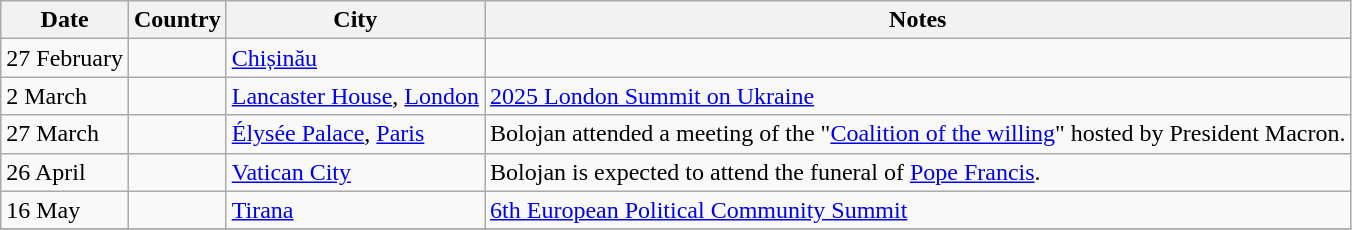<table class="wikitable sortable">
<tr>
<th scope=col>Date</th>
<th scope=col>Country</th>
<th scope=col>City</th>
<th scope=col>Notes</th>
</tr>
<tr>
<td>27 February</td>
<td></td>
<td><a href='#'>Chișinău</a></td>
<td></td>
</tr>
<tr>
<td>2 March</td>
<td></td>
<td><a href='#'>Lancaster House</a>, <a href='#'>London</a></td>
<td><a href='#'>2025 London Summit on Ukraine</a></td>
</tr>
<tr>
<td>27 March</td>
<td></td>
<td><a href='#'>Élysée Palace</a>, <a href='#'>Paris</a></td>
<td>Bolojan attended a meeting of the "<a href='#'>Coalition of the willing</a>" hosted by President Macron.</td>
</tr>
<tr>
<td>26 April</td>
<td></td>
<td><a href='#'>Vatican City</a></td>
<td>Bolojan is expected to attend the funeral of <a href='#'>Pope Francis</a>. </td>
</tr>
<tr>
<td>16 May</td>
<td></td>
<td><a href='#'>Tirana</a></td>
<td><a href='#'>6th European Political Community Summit</a></td>
</tr>
<tr>
</tr>
</table>
